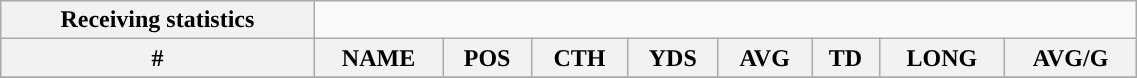<table style="width:60%; text-align:center;" class="wikitable collapsible collapsed">
<tr>
<th style="text-align:center; ">Receiving statistics</th>
</tr>
<tr>
<th>#</th>
<th>NAME</th>
<th>POS</th>
<th>CTH</th>
<th>YDS</th>
<th>AVG</th>
<th>TD</th>
<th>LONG</th>
<th>AVG/G</th>
</tr>
<tr>
</tr>
</table>
